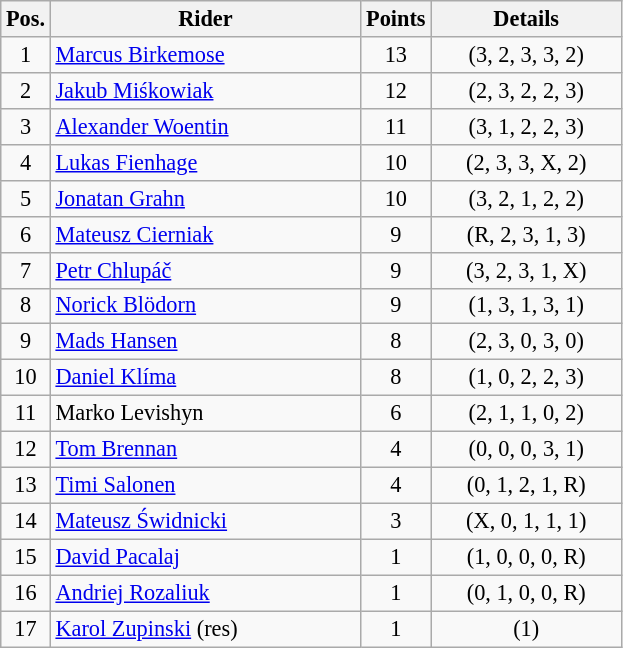<table class=wikitable style="font-size:93%;">
<tr>
<th width=25px>Pos.</th>
<th width=200px>Rider</th>
<th width=40px>Points</th>
<th width=120px>Details</th>
</tr>
<tr align=center>
<td>1</td>
<td align=left> <a href='#'>Marcus Birkemose</a></td>
<td>13</td>
<td>(3, 2, 3, 3, 2)</td>
</tr>
<tr align=center>
<td>2</td>
<td align=left> <a href='#'>Jakub Miśkowiak</a></td>
<td>12</td>
<td>(2, 3, 2, 2, 3)</td>
</tr>
<tr align=center>
<td>3</td>
<td align=left> <a href='#'>Alexander Woentin</a></td>
<td>11</td>
<td>(3, 1, 2, 2, 3)</td>
</tr>
<tr align=center>
<td>4</td>
<td align=left> <a href='#'>Lukas Fienhage</a></td>
<td>10</td>
<td>(2, 3, 3, X, 2)</td>
</tr>
<tr align=center>
<td>5</td>
<td align=left> <a href='#'>Jonatan Grahn</a></td>
<td>10</td>
<td>(3, 2, 1, 2, 2)</td>
</tr>
<tr align=center>
<td>6</td>
<td align=left> <a href='#'>Mateusz Cierniak</a></td>
<td>9</td>
<td>(R, 2, 3, 1, 3)</td>
</tr>
<tr align=center>
<td>7</td>
<td align=left> <a href='#'>Petr Chlupáč</a></td>
<td>9</td>
<td>(3, 2, 3, 1, X)</td>
</tr>
<tr align=center>
<td>8</td>
<td align=left> <a href='#'>Norick Blödorn</a></td>
<td>9</td>
<td>(1, 3, 1, 3, 1)</td>
</tr>
<tr align=center>
<td>9</td>
<td align=left> <a href='#'>Mads Hansen</a></td>
<td>8</td>
<td>(2, 3, 0, 3, 0)</td>
</tr>
<tr align=center>
<td>10</td>
<td align=left> <a href='#'>Daniel Klíma</a></td>
<td>8</td>
<td>(1, 0, 2, 2, 3)</td>
</tr>
<tr align=center>
<td>11</td>
<td align=left> Marko Levishyn</td>
<td>6</td>
<td>(2, 1, 1, 0, 2)</td>
</tr>
<tr align=center>
<td>12</td>
<td align=left> <a href='#'>Tom Brennan</a></td>
<td>4</td>
<td>(0, 0, 0, 3, 1)</td>
</tr>
<tr align=center>
<td>13</td>
<td align=left> <a href='#'>Timi Salonen</a></td>
<td>4</td>
<td>(0, 1, 2, 1, R)</td>
</tr>
<tr align=center>
<td>14</td>
<td align=left> <a href='#'>Mateusz Świdnicki</a></td>
<td>3</td>
<td>(X, 0, 1, 1, 1)</td>
</tr>
<tr align=center>
<td>15</td>
<td align=left> <a href='#'>David Pacalaj</a></td>
<td>1</td>
<td>(1, 0, 0, 0, R)</td>
</tr>
<tr align=center>
<td>16</td>
<td align=left> <a href='#'>Andriej Rozaliuk</a></td>
<td>1</td>
<td>(0, 1, 0, 0, R)</td>
</tr>
<tr align=center>
<td>17</td>
<td align=left> <a href='#'>Karol Zupinski</a> (res)</td>
<td>1</td>
<td>(1)</td>
</tr>
</table>
